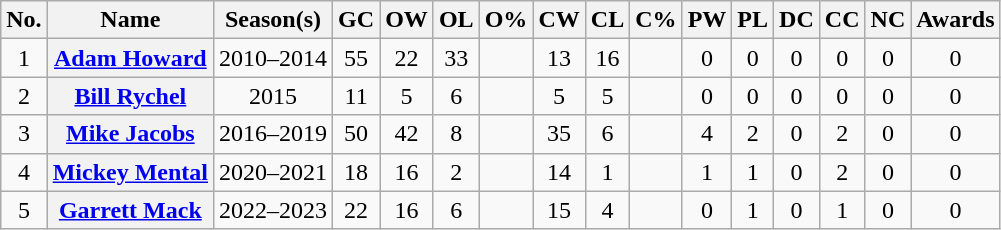<table class="wikitable sortable plainrowheaders" style="text-align:center">
<tr>
<th scope="col" class="unsortable">No.</th>
<th scope="col">Name</th>
<th scope="col">Season(s)</th>
<th scope="col">GC</th>
<th scope="col">OW</th>
<th scope="col">OL</th>
<th scope="col">O%</th>
<th scope="col">CW</th>
<th scope="col">CL</th>
<th scope="col">C%</th>
<th scope="col">PW</th>
<th scope="col">PL</th>
<th scope="col">DC</th>
<th scope="col">CC</th>
<th scope="col">NC</th>
<th scope="col" class="unsortable">Awards</th>
</tr>
<tr>
<td>1</td>
<th scope="row"><a href='#'>Adam Howard</a></th>
<td>2010–2014</td>
<td>55</td>
<td>22</td>
<td>33</td>
<td></td>
<td>13</td>
<td>16</td>
<td></td>
<td>0</td>
<td>0</td>
<td>0</td>
<td>0</td>
<td>0</td>
<td>0</td>
</tr>
<tr>
<td>2</td>
<th scope="row"><a href='#'>Bill Rychel</a></th>
<td>2015</td>
<td>11</td>
<td>5</td>
<td>6</td>
<td></td>
<td>5</td>
<td>5</td>
<td></td>
<td>0</td>
<td>0</td>
<td>0</td>
<td>0</td>
<td>0</td>
<td>0</td>
</tr>
<tr>
<td>3</td>
<th scope="row"><a href='#'>Mike Jacobs</a></th>
<td>2016–2019</td>
<td>50</td>
<td>42</td>
<td>8</td>
<td></td>
<td>35</td>
<td>6</td>
<td></td>
<td>4</td>
<td>2</td>
<td>0</td>
<td>2</td>
<td>0</td>
<td>0</td>
</tr>
<tr>
<td>4</td>
<th scope="row"><a href='#'>Mickey Mental</a></th>
<td>2020–2021</td>
<td>18</td>
<td>16</td>
<td>2</td>
<td></td>
<td>14</td>
<td>1</td>
<td></td>
<td>1</td>
<td>1</td>
<td>0</td>
<td>2</td>
<td>0</td>
<td>0</td>
</tr>
<tr>
<td>5</td>
<th scope="row"><a href='#'>Garrett Mack</a></th>
<td>2022–2023</td>
<td>22</td>
<td>16</td>
<td>6</td>
<td></td>
<td>15</td>
<td>4</td>
<td></td>
<td>0</td>
<td>1</td>
<td>0</td>
<td>1</td>
<td>0</td>
<td>0</td>
</tr>
</table>
